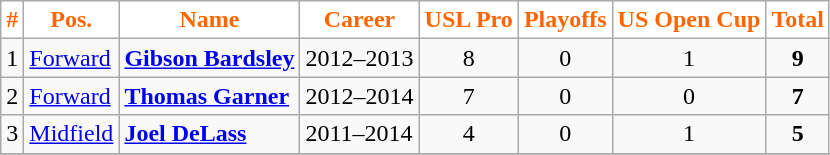<table class="wikitable sortable" style="text-align:center;">
<tr>
<th style="background:#fff; color:#FF6600;" scope="col">#</th>
<th style="background:#fff; color:#FF6600;" scope="col">Pos.</th>
<th style="background:#fff; color:#FF6600;" scope="col">Name</th>
<th style="background:#fff; color:#FF6600;" scope="col">Career</th>
<th style="background:#fff; color:#FF6600;" scope="col">USL Pro</th>
<th style="background:#fff; color:#FF6600;" scope="col">Playoffs</th>
<th style="background:#fff; color:#FF6600" scope="col">US Open Cup</th>
<th style="background:#fff; color:#FF6600" scope="col">Total</th>
</tr>
<tr>
<td>1</td>
<td align="left"><a href='#'>Forward</a></td>
<td align="left"><strong><a href='#'>Gibson Bardsley</a></strong></td>
<td align="left">2012–2013</td>
<td>8</td>
<td>0</td>
<td>1</td>
<td><strong>9</strong></td>
</tr>
<tr>
<td>2</td>
<td align="left"><a href='#'>Forward</a></td>
<td align="left"><strong><a href='#'>Thomas Garner</a></strong></td>
<td align="left">2012–2014</td>
<td>7</td>
<td>0</td>
<td>0</td>
<td><strong>7</strong></td>
</tr>
<tr>
<td>3</td>
<td align="left"><a href='#'>Midfield</a></td>
<td align="left"><strong><a href='#'>Joel DeLass</a></strong></td>
<td align="left">2011–2014</td>
<td>4</td>
<td>0</td>
<td>1</td>
<td><strong>5</strong></td>
</tr>
<tr>
</tr>
</table>
